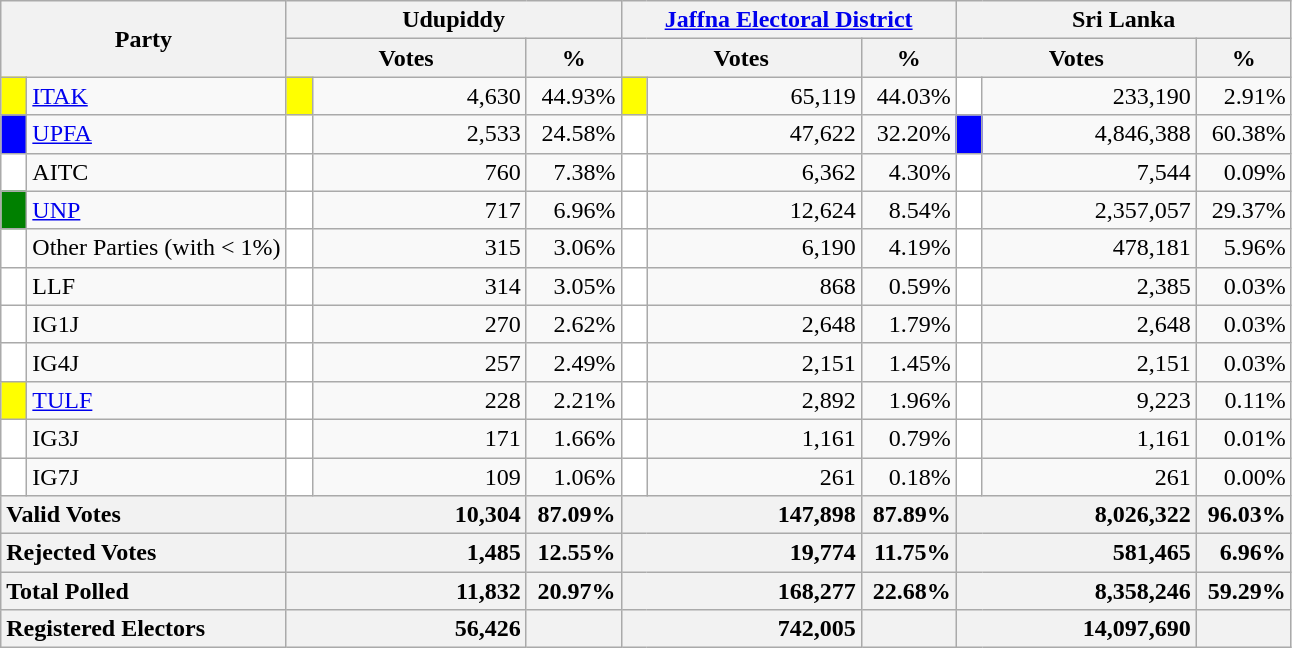<table class="wikitable">
<tr>
<th colspan="2" width="144px"rowspan="2">Party</th>
<th colspan="3" width="216px">Udupiddy</th>
<th colspan="3" width="216px"><a href='#'>Jaffna Electoral District</a></th>
<th colspan="3" width="216px">Sri Lanka</th>
</tr>
<tr>
<th colspan="2" width="144px">Votes</th>
<th>%</th>
<th colspan="2" width="144px">Votes</th>
<th>%</th>
<th colspan="2" width="144px">Votes</th>
<th>%</th>
</tr>
<tr>
<td style="background-color:yellow;" width="10px"></td>
<td style="text-align:left;"><a href='#'>ITAK</a></td>
<td style="background-color:yellow;" width="10px"></td>
<td style="text-align:right;">4,630</td>
<td style="text-align:right;">44.93%</td>
<td style="background-color:yellow;" width="10px"></td>
<td style="text-align:right;">65,119</td>
<td style="text-align:right;">44.03%</td>
<td style="background-color:white;" width="10px"></td>
<td style="text-align:right;">233,190</td>
<td style="text-align:right;">2.91%</td>
</tr>
<tr>
<td style="background-color:blue;" width="10px"></td>
<td style="text-align:left;"><a href='#'>UPFA</a></td>
<td style="background-color:white;" width="10px"></td>
<td style="text-align:right;">2,533</td>
<td style="text-align:right;">24.58%</td>
<td style="background-color:white;" width="10px"></td>
<td style="text-align:right;">47,622</td>
<td style="text-align:right;">32.20%</td>
<td style="background-color:blue;" width="10px"></td>
<td style="text-align:right;">4,846,388</td>
<td style="text-align:right;">60.38%</td>
</tr>
<tr>
<td style="background-color:white;" width="10px"></td>
<td style="text-align:left;">AITC</td>
<td style="background-color:white;" width="10px"></td>
<td style="text-align:right;">760</td>
<td style="text-align:right;">7.38%</td>
<td style="background-color:white;" width="10px"></td>
<td style="text-align:right;">6,362</td>
<td style="text-align:right;">4.30%</td>
<td style="background-color:white;" width="10px"></td>
<td style="text-align:right;">7,544</td>
<td style="text-align:right;">0.09%</td>
</tr>
<tr>
<td style="background-color:green;" width="10px"></td>
<td style="text-align:left;"><a href='#'>UNP</a></td>
<td style="background-color:white;" width="10px"></td>
<td style="text-align:right;">717</td>
<td style="text-align:right;">6.96%</td>
<td style="background-color:white;" width="10px"></td>
<td style="text-align:right;">12,624</td>
<td style="text-align:right;">8.54%</td>
<td style="background-color:white;" width="10px"></td>
<td style="text-align:right;">2,357,057</td>
<td style="text-align:right;">29.37%</td>
</tr>
<tr>
<td style="background-color:white;" width="10px"></td>
<td style="text-align:left;">Other Parties (with < 1%)</td>
<td style="background-color:white;" width="10px"></td>
<td style="text-align:right;">315</td>
<td style="text-align:right;">3.06%</td>
<td style="background-color:white;" width="10px"></td>
<td style="text-align:right;">6,190</td>
<td style="text-align:right;">4.19%</td>
<td style="background-color:white;" width="10px"></td>
<td style="text-align:right;">478,181</td>
<td style="text-align:right;">5.96%</td>
</tr>
<tr>
<td style="background-color:white;" width="10px"></td>
<td style="text-align:left;">LLF</td>
<td style="background-color:white;" width="10px"></td>
<td style="text-align:right;">314</td>
<td style="text-align:right;">3.05%</td>
<td style="background-color:white;" width="10px"></td>
<td style="text-align:right;">868</td>
<td style="text-align:right;">0.59%</td>
<td style="background-color:white;" width="10px"></td>
<td style="text-align:right;">2,385</td>
<td style="text-align:right;">0.03%</td>
</tr>
<tr>
<td style="background-color:white;" width="10px"></td>
<td style="text-align:left;">IG1J</td>
<td style="background-color:white;" width="10px"></td>
<td style="text-align:right;">270</td>
<td style="text-align:right;">2.62%</td>
<td style="background-color:white;" width="10px"></td>
<td style="text-align:right;">2,648</td>
<td style="text-align:right;">1.79%</td>
<td style="background-color:white;" width="10px"></td>
<td style="text-align:right;">2,648</td>
<td style="text-align:right;">0.03%</td>
</tr>
<tr>
<td style="background-color:white;" width="10px"></td>
<td style="text-align:left;">IG4J</td>
<td style="background-color:white;" width="10px"></td>
<td style="text-align:right;">257</td>
<td style="text-align:right;">2.49%</td>
<td style="background-color:white;" width="10px"></td>
<td style="text-align:right;">2,151</td>
<td style="text-align:right;">1.45%</td>
<td style="background-color:white;" width="10px"></td>
<td style="text-align:right;">2,151</td>
<td style="text-align:right;">0.03%</td>
</tr>
<tr>
<td style="background-color:yellow;" width="10px"></td>
<td style="text-align:left;"><a href='#'>TULF</a></td>
<td style="background-color:white;" width="10px"></td>
<td style="text-align:right;">228</td>
<td style="text-align:right;">2.21%</td>
<td style="background-color:white;" width="10px"></td>
<td style="text-align:right;">2,892</td>
<td style="text-align:right;">1.96%</td>
<td style="background-color:white;" width="10px"></td>
<td style="text-align:right;">9,223</td>
<td style="text-align:right;">0.11%</td>
</tr>
<tr>
<td style="background-color:white;" width="10px"></td>
<td style="text-align:left;">IG3J</td>
<td style="background-color:white;" width="10px"></td>
<td style="text-align:right;">171</td>
<td style="text-align:right;">1.66%</td>
<td style="background-color:white;" width="10px"></td>
<td style="text-align:right;">1,161</td>
<td style="text-align:right;">0.79%</td>
<td style="background-color:white;" width="10px"></td>
<td style="text-align:right;">1,161</td>
<td style="text-align:right;">0.01%</td>
</tr>
<tr>
<td style="background-color:white;" width="10px"></td>
<td style="text-align:left;">IG7J</td>
<td style="background-color:white;" width="10px"></td>
<td style="text-align:right;">109</td>
<td style="text-align:right;">1.06%</td>
<td style="background-color:white;" width="10px"></td>
<td style="text-align:right;">261</td>
<td style="text-align:right;">0.18%</td>
<td style="background-color:white;" width="10px"></td>
<td style="text-align:right;">261</td>
<td style="text-align:right;">0.00%</td>
</tr>
<tr>
<th colspan="2" width="144px"style="text-align:left;">Valid Votes</th>
<th style="text-align:right;"colspan="2" width="144px">10,304</th>
<th style="text-align:right;">87.09%</th>
<th style="text-align:right;"colspan="2" width="144px">147,898</th>
<th style="text-align:right;">87.89%</th>
<th style="text-align:right;"colspan="2" width="144px">8,026,322</th>
<th style="text-align:right;">96.03%</th>
</tr>
<tr>
<th colspan="2" width="144px"style="text-align:left;">Rejected Votes</th>
<th style="text-align:right;"colspan="2" width="144px">1,485</th>
<th style="text-align:right;">12.55%</th>
<th style="text-align:right;"colspan="2" width="144px">19,774</th>
<th style="text-align:right;">11.75%</th>
<th style="text-align:right;"colspan="2" width="144px">581,465</th>
<th style="text-align:right;">6.96%</th>
</tr>
<tr>
<th colspan="2" width="144px"style="text-align:left;">Total Polled</th>
<th style="text-align:right;"colspan="2" width="144px">11,832</th>
<th style="text-align:right;">20.97%</th>
<th style="text-align:right;"colspan="2" width="144px">168,277</th>
<th style="text-align:right;">22.68%</th>
<th style="text-align:right;"colspan="2" width="144px">8,358,246</th>
<th style="text-align:right;">59.29%</th>
</tr>
<tr>
<th colspan="2" width="144px"style="text-align:left;">Registered Electors</th>
<th style="text-align:right;"colspan="2" width="144px">56,426</th>
<th></th>
<th style="text-align:right;"colspan="2" width="144px">742,005</th>
<th></th>
<th style="text-align:right;"colspan="2" width="144px">14,097,690</th>
<th></th>
</tr>
</table>
